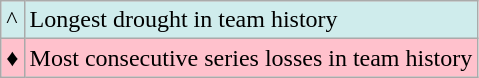<table class="wikitable">
<tr bgcolor="#CFECEC">
<td>^</td>
<td>Longest drought in team history<br></td>
</tr>
<tr bgcolor="#FFC1CC">
<td>♦</td>
<td>Most consecutive series losses in team history</td>
</tr>
</table>
